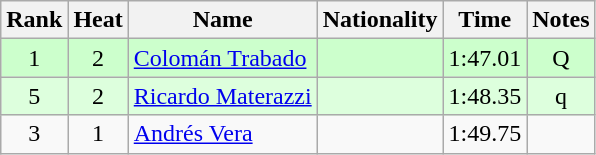<table class="wikitable sortable" style="text-align:center">
<tr>
<th>Rank</th>
<th>Heat</th>
<th>Name</th>
<th>Nationality</th>
<th>Time</th>
<th>Notes</th>
</tr>
<tr bgcolor=ccffcc>
<td>1</td>
<td>2</td>
<td align=left><a href='#'>Colomán Trabado</a></td>
<td align=left></td>
<td>1:47.01</td>
<td>Q</td>
</tr>
<tr bgcolor=ddffdd>
<td>5</td>
<td>2</td>
<td align=left><a href='#'>Ricardo Materazzi</a></td>
<td align=left></td>
<td>1:48.35</td>
<td>q</td>
</tr>
<tr>
<td>3</td>
<td>1</td>
<td align=left><a href='#'>Andrés Vera</a></td>
<td align=left></td>
<td>1:49.75</td>
<td></td>
</tr>
</table>
